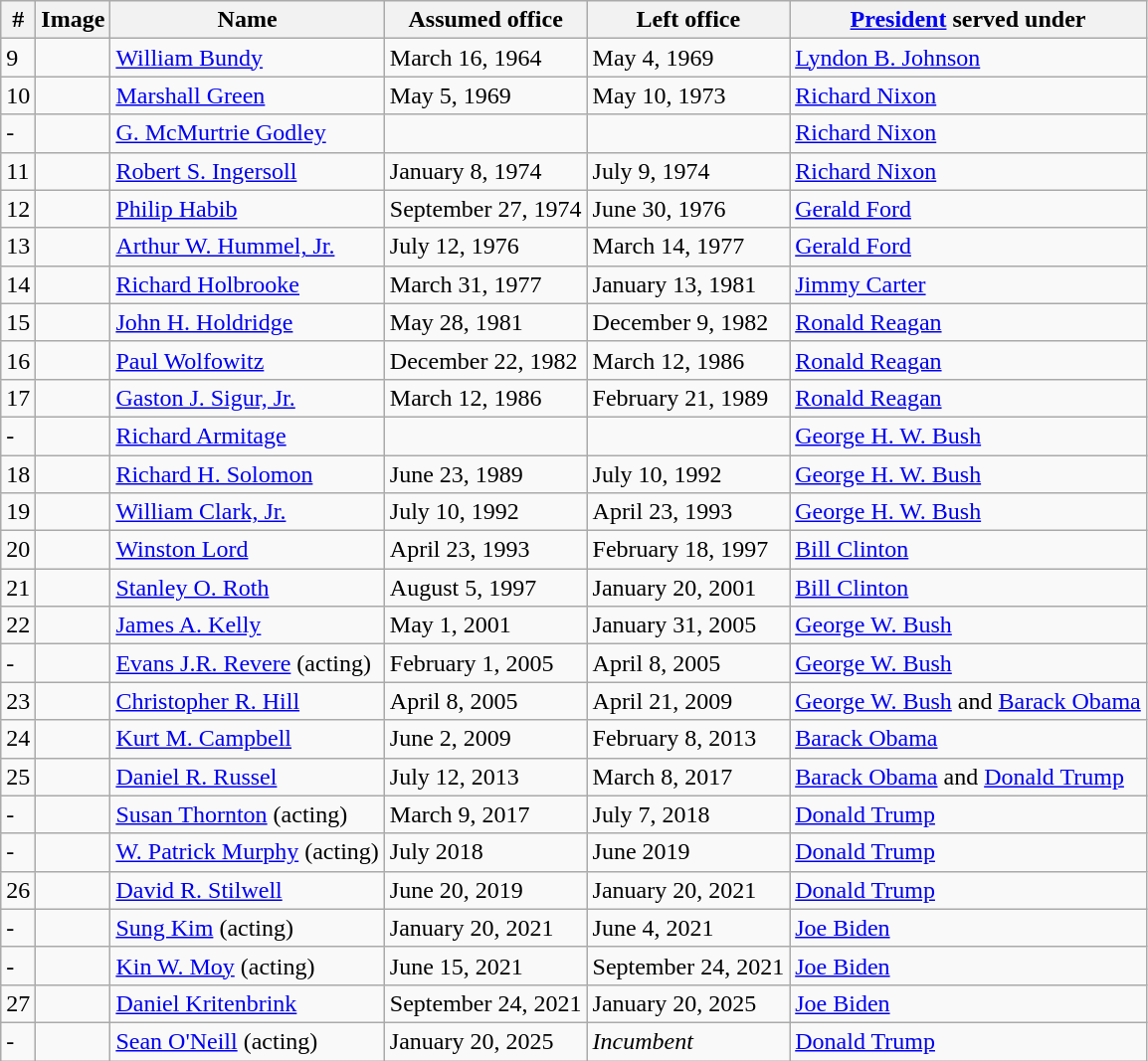<table class="wikitable">
<tr>
<th>#</th>
<th>Image</th>
<th>Name</th>
<th>Assumed office</th>
<th>Left office</th>
<th><a href='#'>President</a> served under</th>
</tr>
<tr>
<td>9</td>
<td></td>
<td><a href='#'>William Bundy</a></td>
<td>March 16, 1964</td>
<td>May 4, 1969</td>
<td><a href='#'>Lyndon B. Johnson</a></td>
</tr>
<tr>
<td>10</td>
<td></td>
<td><a href='#'>Marshall Green</a></td>
<td>May 5, 1969</td>
<td>May 10, 1973</td>
<td><a href='#'>Richard Nixon</a></td>
</tr>
<tr>
<td>-</td>
<td></td>
<td><a href='#'>G. McMurtrie Godley</a></td>
<td></td>
<td></td>
<td><a href='#'>Richard Nixon</a></td>
</tr>
<tr>
<td>11</td>
<td></td>
<td><a href='#'>Robert S. Ingersoll</a></td>
<td>January 8, 1974</td>
<td>July 9, 1974</td>
<td><a href='#'>Richard Nixon</a></td>
</tr>
<tr>
<td>12</td>
<td></td>
<td><a href='#'>Philip Habib</a></td>
<td>September 27, 1974</td>
<td>June 30, 1976</td>
<td><a href='#'>Gerald Ford</a></td>
</tr>
<tr>
<td>13</td>
<td></td>
<td><a href='#'>Arthur W. Hummel, Jr.</a></td>
<td>July 12, 1976</td>
<td>March 14, 1977</td>
<td><a href='#'>Gerald Ford</a></td>
</tr>
<tr>
<td>14</td>
<td></td>
<td><a href='#'>Richard Holbrooke</a></td>
<td>March 31, 1977</td>
<td>January 13, 1981</td>
<td><a href='#'>Jimmy Carter</a></td>
</tr>
<tr>
<td>15</td>
<td></td>
<td><a href='#'>John H. Holdridge</a></td>
<td>May 28, 1981</td>
<td>December 9, 1982</td>
<td><a href='#'>Ronald Reagan</a></td>
</tr>
<tr>
<td>16</td>
<td></td>
<td><a href='#'>Paul Wolfowitz</a></td>
<td>December 22, 1982</td>
<td>March 12, 1986</td>
<td><a href='#'>Ronald Reagan</a></td>
</tr>
<tr>
<td>17</td>
<td></td>
<td><a href='#'>Gaston J. Sigur, Jr.</a></td>
<td>March 12, 1986</td>
<td>February 21, 1989</td>
<td><a href='#'>Ronald Reagan</a></td>
</tr>
<tr>
<td>-</td>
<td></td>
<td><a href='#'>Richard Armitage</a></td>
<td></td>
<td></td>
<td><a href='#'>George H. W. Bush</a></td>
</tr>
<tr>
<td>18</td>
<td></td>
<td><a href='#'>Richard H. Solomon</a></td>
<td>June 23, 1989</td>
<td>July 10, 1992</td>
<td><a href='#'>George H. W. Bush</a></td>
</tr>
<tr>
<td>19</td>
<td></td>
<td><a href='#'>William Clark, Jr.</a></td>
<td>July 10, 1992</td>
<td>April 23, 1993</td>
<td><a href='#'>George H. W. Bush</a></td>
</tr>
<tr>
<td>20</td>
<td></td>
<td><a href='#'>Winston Lord</a></td>
<td>April 23, 1993</td>
<td>February 18, 1997</td>
<td><a href='#'>Bill Clinton</a></td>
</tr>
<tr>
<td>21</td>
<td></td>
<td><a href='#'>Stanley O. Roth</a></td>
<td>August 5, 1997</td>
<td>January 20, 2001</td>
<td><a href='#'>Bill Clinton</a></td>
</tr>
<tr>
<td>22</td>
<td></td>
<td><a href='#'>James A. Kelly</a></td>
<td>May 1, 2001</td>
<td>January 31, 2005</td>
<td><a href='#'>George W. Bush</a></td>
</tr>
<tr>
<td>-</td>
<td></td>
<td><a href='#'>Evans J.R. Revere</a> (acting)</td>
<td>February 1, 2005</td>
<td>April 8, 2005</td>
<td><a href='#'>George W. Bush</a></td>
</tr>
<tr>
<td>23</td>
<td></td>
<td><a href='#'>Christopher R. Hill</a></td>
<td>April 8, 2005</td>
<td>April 21, 2009</td>
<td><a href='#'>George W. Bush</a> and <a href='#'>Barack Obama</a></td>
</tr>
<tr>
<td>24</td>
<td></td>
<td><a href='#'>Kurt M. Campbell</a></td>
<td>June 2, 2009</td>
<td>February 8, 2013</td>
<td><a href='#'>Barack Obama</a></td>
</tr>
<tr>
<td>25</td>
<td></td>
<td><a href='#'>Daniel R. Russel</a></td>
<td>July 12, 2013</td>
<td>March 8, 2017</td>
<td><a href='#'>Barack Obama</a> and <a href='#'>Donald Trump</a></td>
</tr>
<tr>
<td>-</td>
<td></td>
<td><a href='#'>Susan Thornton</a> (acting)</td>
<td>March 9, 2017</td>
<td>July 7, 2018</td>
<td><a href='#'>Donald Trump</a></td>
</tr>
<tr>
<td>-</td>
<td></td>
<td><a href='#'>W. Patrick Murphy</a> (acting)</td>
<td>July 2018</td>
<td>June 2019</td>
<td><a href='#'>Donald Trump</a></td>
</tr>
<tr>
<td>26</td>
<td></td>
<td><a href='#'>David R. Stilwell</a></td>
<td>June 20, 2019</td>
<td>January 20, 2021</td>
<td><a href='#'>Donald Trump</a></td>
</tr>
<tr>
<td>-</td>
<td></td>
<td><a href='#'>Sung Kim</a> (acting)</td>
<td>January 20, 2021</td>
<td>June 4, 2021</td>
<td><a href='#'>Joe Biden</a></td>
</tr>
<tr>
<td>-</td>
<td></td>
<td><a href='#'>Kin W. Moy</a> (acting)</td>
<td>June 15, 2021</td>
<td>September 24, 2021</td>
<td><a href='#'>Joe Biden</a></td>
</tr>
<tr>
<td>27</td>
<td></td>
<td><a href='#'>Daniel Kritenbrink</a></td>
<td>September 24, 2021</td>
<td>January 20, 2025</td>
<td><a href='#'>Joe Biden</a></td>
</tr>
<tr>
<td>-</td>
<td></td>
<td><a href='#'>Sean O'Neill</a> (acting)</td>
<td>January 20, 2025</td>
<td><em>Incumbent</em></td>
<td><a href='#'>Donald Trump</a></td>
</tr>
</table>
